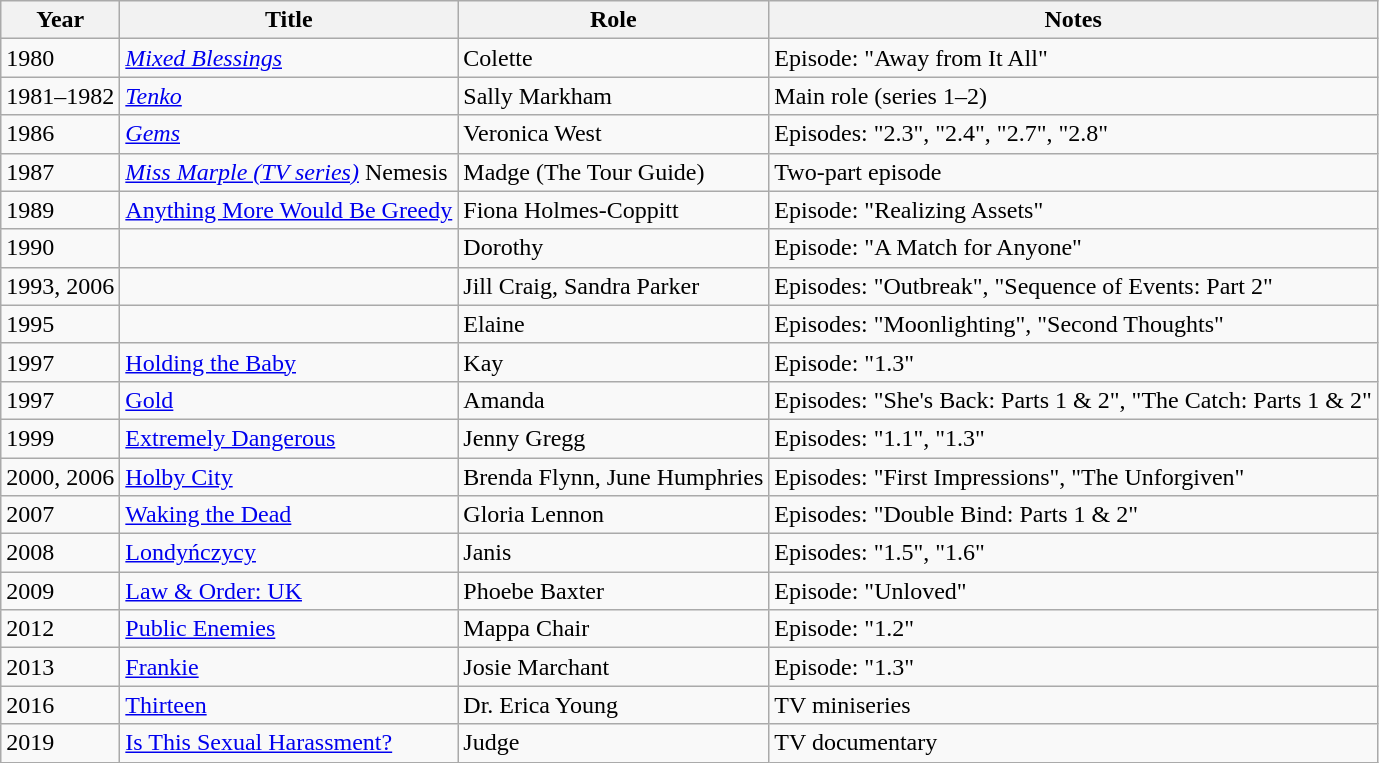<table class="wikitable sortable">
<tr>
<th>Year</th>
<th>Title</th>
<th>Role</th>
<th class="unsortable">Notes</th>
</tr>
<tr>
<td>1980</td>
<td><em><a href='#'>Mixed Blessings</a></em></td>
<td>Colette</td>
<td>Episode: "Away from It All"</td>
</tr>
<tr>
<td>1981–1982</td>
<td><em><a href='#'>Tenko</a></em></td>
<td>Sally Markham</td>
<td>Main role (series 1–2)</td>
</tr>
<tr>
<td>1986</td>
<td><em><a href='#'>Gems</a></em></td>
<td>Veronica West</td>
<td>Episodes: "2.3", "2.4", "2.7", "2.8"</td>
</tr>
<tr>
<td>1987</td>
<td><em><a href='#'>Miss Marple (TV series)</a></em> Nemesis<em></td>
<td>Madge (The Tour Guide)</td>
<td>Two-part episode</td>
</tr>
<tr>
<td>1989</td>
<td></em><a href='#'>Anything More Would Be Greedy</a><em></td>
<td>Fiona Holmes-Coppitt</td>
<td>Episode: "Realizing Assets"</td>
</tr>
<tr>
<td>1990</td>
<td></em><em></td>
<td>Dorothy</td>
<td>Episode: "A Match for Anyone"</td>
</tr>
<tr>
<td>1993, 2006</td>
<td></em><em></td>
<td>Jill Craig, Sandra Parker</td>
<td>Episodes: "Outbreak", "Sequence of Events: Part 2"</td>
</tr>
<tr>
<td>1995</td>
<td></em><em></td>
<td>Elaine</td>
<td>Episodes: "Moonlighting", "Second Thoughts"</td>
</tr>
<tr>
<td>1997</td>
<td></em><a href='#'>Holding the Baby</a><em></td>
<td>Kay</td>
<td>Episode: "1.3"</td>
</tr>
<tr>
<td>1997</td>
<td></em><a href='#'>Gold</a><em></td>
<td>Amanda</td>
<td>Episodes: "She's Back: Parts 1 & 2", "The Catch: Parts 1 & 2"</td>
</tr>
<tr>
<td>1999</td>
<td></em><a href='#'>Extremely Dangerous</a><em></td>
<td>Jenny Gregg</td>
<td>Episodes: "1.1", "1.3"</td>
</tr>
<tr>
<td>2000, 2006</td>
<td></em><a href='#'>Holby City</a><em></td>
<td>Brenda Flynn, June Humphries</td>
<td>Episodes: "First Impressions", "The Unforgiven"</td>
</tr>
<tr>
<td>2007</td>
<td></em><a href='#'>Waking the Dead</a><em></td>
<td>Gloria Lennon</td>
<td>Episodes: "Double Bind: Parts 1 & 2"</td>
</tr>
<tr>
<td>2008</td>
<td></em><a href='#'>Londyńczycy</a><em></td>
<td>Janis</td>
<td>Episodes: "1.5", "1.6"</td>
</tr>
<tr>
<td>2009</td>
<td></em><a href='#'>Law & Order: UK</a><em></td>
<td>Phoebe Baxter</td>
<td>Episode: "Unloved"</td>
</tr>
<tr>
<td>2012</td>
<td></em><a href='#'>Public Enemies</a><em></td>
<td>Mappa Chair</td>
<td>Episode: "1.2"</td>
</tr>
<tr>
<td>2013</td>
<td></em><a href='#'>Frankie</a><em></td>
<td>Josie Marchant</td>
<td>Episode: "1.3"</td>
</tr>
<tr>
<td>2016</td>
<td></em><a href='#'>Thirteen</a><em></td>
<td>Dr. Erica Young</td>
<td>TV miniseries</td>
</tr>
<tr>
<td>2019</td>
<td></em><a href='#'>Is This Sexual Harassment?</a><em></td>
<td>Judge</td>
<td>TV documentary</td>
</tr>
</table>
